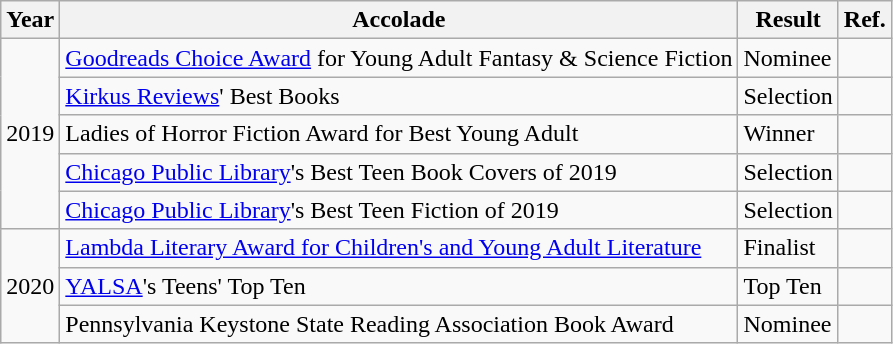<table class="wikitable sortable">
<tr>
<th>Year</th>
<th>Accolade</th>
<th>Result</th>
<th>Ref.</th>
</tr>
<tr>
<td rowspan="5">2019</td>
<td><a href='#'>Goodreads Choice Award</a> for Young Adult Fantasy & Science Fiction</td>
<td>Nominee</td>
<td></td>
</tr>
<tr>
<td><a href='#'>Kirkus Reviews</a>' Best Books</td>
<td>Selection</td>
<td></td>
</tr>
<tr>
<td>Ladies of Horror Fiction Award for Best Young Adult</td>
<td>Winner</td>
<td></td>
</tr>
<tr>
<td><a href='#'>Chicago Public Library</a>'s Best Teen Book Covers of 2019</td>
<td>Selection</td>
<td></td>
</tr>
<tr>
<td><a href='#'>Chicago Public Library</a>'s Best Teen Fiction of 2019</td>
<td>Selection</td>
<td></td>
</tr>
<tr>
<td rowspan="3">2020</td>
<td><a href='#'>Lambda Literary Award for Children's and Young Adult Literature</a></td>
<td>Finalist</td>
<td></td>
</tr>
<tr>
<td><a href='#'>YALSA</a>'s Teens' Top Ten</td>
<td>Top Ten</td>
<td></td>
</tr>
<tr>
<td>Pennsylvania Keystone State Reading Association Book Award</td>
<td>Nominee</td>
<td></td>
</tr>
</table>
